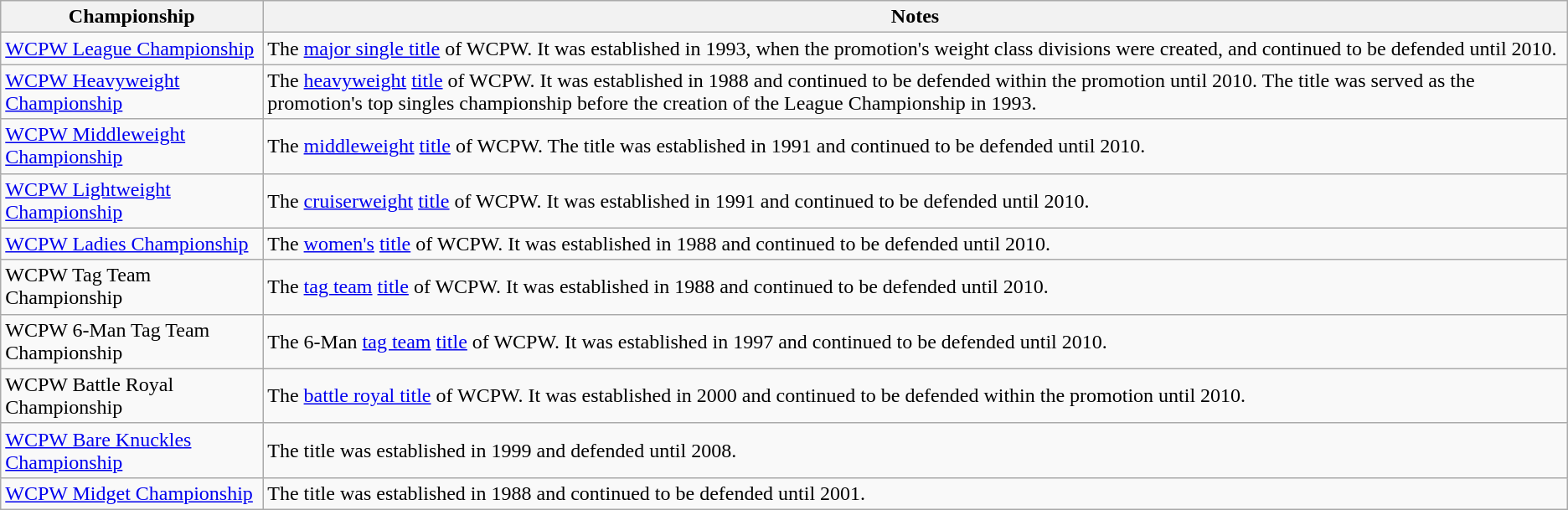<table class="wikitable">
<tr>
<th>Championship</th>
<th>Notes</th>
</tr>
<tr>
<td><a href='#'>WCPW League Championship</a></td>
<td>The <a href='#'>major single title</a> of WCPW. It was established in 1993, when the promotion's weight class divisions were created, and continued to be defended until 2010.</td>
</tr>
<tr>
<td><a href='#'>WCPW Heavyweight Championship</a></td>
<td>The <a href='#'>heavyweight</a> <a href='#'>title</a> of WCPW. It was established in 1988 and continued to be defended within the promotion until 2010. The title was served as the promotion's top singles championship before the creation of the League Championship in 1993.</td>
</tr>
<tr>
<td><a href='#'>WCPW Middleweight Championship</a></td>
<td>The <a href='#'>middleweight</a> <a href='#'>title</a> of WCPW. The title was established in 1991 and continued to be defended until 2010.</td>
</tr>
<tr>
<td><a href='#'>WCPW Lightweight Championship</a></td>
<td>The <a href='#'>cruiserweight</a> <a href='#'>title</a> of WCPW. It was established in 1991 and continued to be defended until 2010.</td>
</tr>
<tr>
<td><a href='#'>WCPW Ladies Championship</a></td>
<td>The <a href='#'>women's</a> <a href='#'>title</a> of WCPW. It was established in 1988 and continued to be defended until 2010.</td>
</tr>
<tr>
<td>WCPW Tag Team Championship</td>
<td>The <a href='#'>tag team</a> <a href='#'>title</a> of WCPW. It was established in 1988 and continued to be defended until 2010.</td>
</tr>
<tr>
<td>WCPW 6-Man Tag Team Championship</td>
<td>The 6-Man <a href='#'>tag team</a> <a href='#'>title</a> of WCPW. It was established in 1997 and continued to be defended until 2010.</td>
</tr>
<tr>
<td>WCPW Battle Royal Championship</td>
<td>The <a href='#'>battle royal title</a> of WCPW. It was established in 2000 and continued to be defended within the promotion until 2010.</td>
</tr>
<tr>
<td><a href='#'>WCPW Bare Knuckles Championship</a></td>
<td>The title was established in 1999 and defended until 2008.</td>
</tr>
<tr>
<td><a href='#'>WCPW Midget Championship</a></td>
<td>The title was established in 1988 and continued to be defended until 2001.</td>
</tr>
</table>
